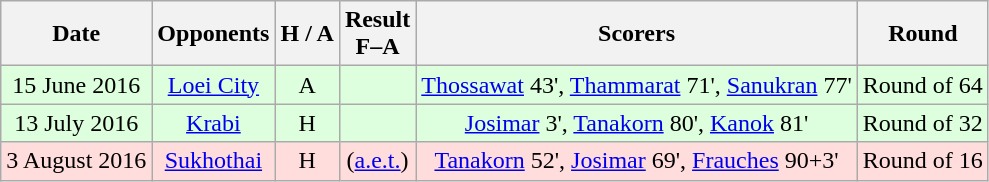<table class="wikitable" style="text-align:center">
<tr>
<th>Date</th>
<th>Opponents</th>
<th>H / A</th>
<th>Result<br>F–A</th>
<th>Scorers</th>
<th>Round</th>
</tr>
<tr bgcolor="#ddffdd">
<td>15 June 2016</td>
<td><a href='#'>Loei City</a></td>
<td>A</td>
<td></td>
<td><a href='#'>Thossawat</a> 43', <a href='#'>Thammarat</a> 71', <a href='#'>Sanukran</a> 77'</td>
<td>Round of 64</td>
</tr>
<tr bgcolor="#ddffdd">
<td>13 July 2016</td>
<td><a href='#'>Krabi</a></td>
<td>H</td>
<td></td>
<td><a href='#'>Josimar</a> 3', <a href='#'>Tanakorn</a> 80', <a href='#'>Kanok</a> 81'</td>
<td>Round of 32</td>
</tr>
<tr bgcolor="#ffdddd">
<td>3 August 2016</td>
<td><a href='#'>Sukhothai</a></td>
<td>H</td>
<td> (<a href='#'>a.e.t.</a>)</td>
<td><a href='#'>Tanakorn</a> 52', <a href='#'>Josimar</a> 69', <a href='#'>Frauches</a> 90+3'</td>
<td>Round of 16</td>
</tr>
</table>
